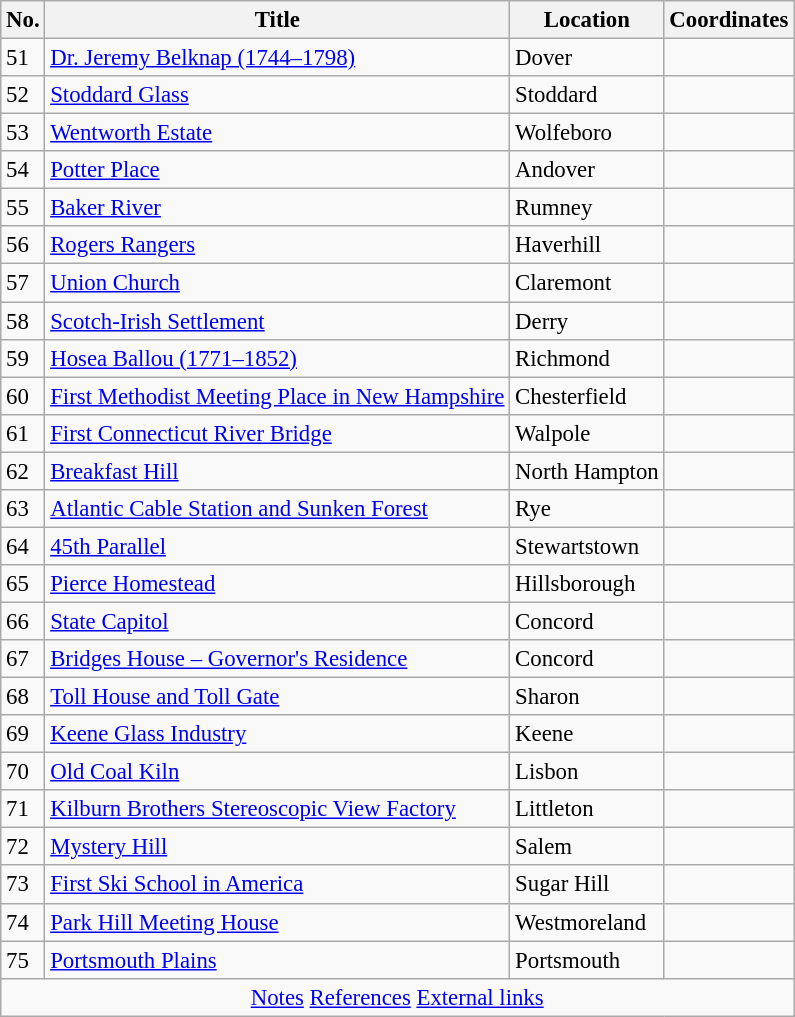<table class="wikitable" style="text-align:left; font-size: 95%;">
<tr>
<th>No.</th>
<th>Title</th>
<th>Location</th>
<th>Coordinates</th>
</tr>
<tr>
<td>51</td>
<td><a href='#'>Dr. Jeremy Belknap (1744–1798)</a></td>
<td>Dover</td>
<td></td>
</tr>
<tr>
<td>52</td>
<td><a href='#'>Stoddard Glass</a></td>
<td>Stoddard</td>
<td></td>
</tr>
<tr>
<td>53</td>
<td><a href='#'>Wentworth Estate</a></td>
<td>Wolfeboro</td>
<td></td>
</tr>
<tr>
<td>54</td>
<td><a href='#'>Potter Place</a></td>
<td>Andover</td>
<td></td>
</tr>
<tr>
<td>55</td>
<td><a href='#'>Baker River</a></td>
<td>Rumney</td>
<td></td>
</tr>
<tr>
<td>56</td>
<td><a href='#'>Rogers Rangers</a></td>
<td>Haverhill</td>
<td></td>
</tr>
<tr>
<td>57</td>
<td><a href='#'>Union Church</a></td>
<td>Claremont</td>
<td></td>
</tr>
<tr>
<td>58</td>
<td><a href='#'>Scotch-Irish Settlement</a></td>
<td>Derry</td>
<td></td>
</tr>
<tr>
<td>59</td>
<td><a href='#'>Hosea Ballou (1771–1852)</a></td>
<td>Richmond</td>
<td></td>
</tr>
<tr>
<td>60</td>
<td><a href='#'>First Methodist Meeting Place in New Hampshire</a></td>
<td>Chesterfield</td>
<td></td>
</tr>
<tr>
<td>61</td>
<td><a href='#'>First Connecticut River Bridge</a></td>
<td>Walpole</td>
<td></td>
</tr>
<tr>
<td>62</td>
<td><a href='#'>Breakfast Hill</a></td>
<td>North Hampton</td>
<td></td>
</tr>
<tr>
<td>63</td>
<td><a href='#'>Atlantic Cable Station and Sunken Forest</a></td>
<td>Rye</td>
<td></td>
</tr>
<tr>
<td>64</td>
<td><a href='#'>45th Parallel</a></td>
<td>Stewartstown</td>
<td></td>
</tr>
<tr>
<td>65</td>
<td><a href='#'>Pierce Homestead</a></td>
<td>Hillsborough</td>
<td></td>
</tr>
<tr>
<td>66</td>
<td><a href='#'>State Capitol</a></td>
<td>Concord</td>
<td></td>
</tr>
<tr>
<td>67</td>
<td><a href='#'>Bridges House – Governor's Residence</a></td>
<td>Concord</td>
<td></td>
</tr>
<tr>
<td>68</td>
<td><a href='#'>Toll House and Toll Gate</a></td>
<td>Sharon</td>
<td></td>
</tr>
<tr>
<td>69</td>
<td><a href='#'>Keene Glass Industry</a></td>
<td>Keene</td>
<td></td>
</tr>
<tr>
<td>70</td>
<td><a href='#'>Old Coal Kiln</a></td>
<td>Lisbon</td>
<td></td>
</tr>
<tr>
<td>71</td>
<td><a href='#'>Kilburn Brothers Stereoscopic View Factory</a></td>
<td>Littleton</td>
<td></td>
</tr>
<tr>
<td>72</td>
<td><a href='#'>Mystery Hill</a></td>
<td>Salem</td>
<td></td>
</tr>
<tr>
<td>73</td>
<td><a href='#'>First Ski School in America</a></td>
<td>Sugar Hill</td>
<td></td>
</tr>
<tr>
<td>74</td>
<td><a href='#'>Park Hill Meeting House</a></td>
<td>Westmoreland</td>
<td></td>
</tr>
<tr>
<td>75</td>
<td><a href='#'>Portsmouth Plains</a></td>
<td>Portsmouth</td>
<td></td>
</tr>
<tr>
<td colspan=4 align=center><a href='#'>Notes</a>  <a href='#'>References</a>  <a href='#'>External links</a></td>
</tr>
</table>
